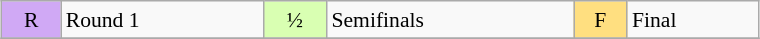<table class="wikitable" style="margin:0.5em auto; font-size:90%; line-height:1.25em;" width=40%;>
<tr>
<td bgcolor="#D0A9F5" align=center>R</td>
<td>Round 1</td>
<td bgcolor="#D9FFB2" align=center>½</td>
<td>Semifinals</td>
<td bgcolor="#FFDF80" align=center>F</td>
<td>Final</td>
</tr>
<tr>
</tr>
</table>
